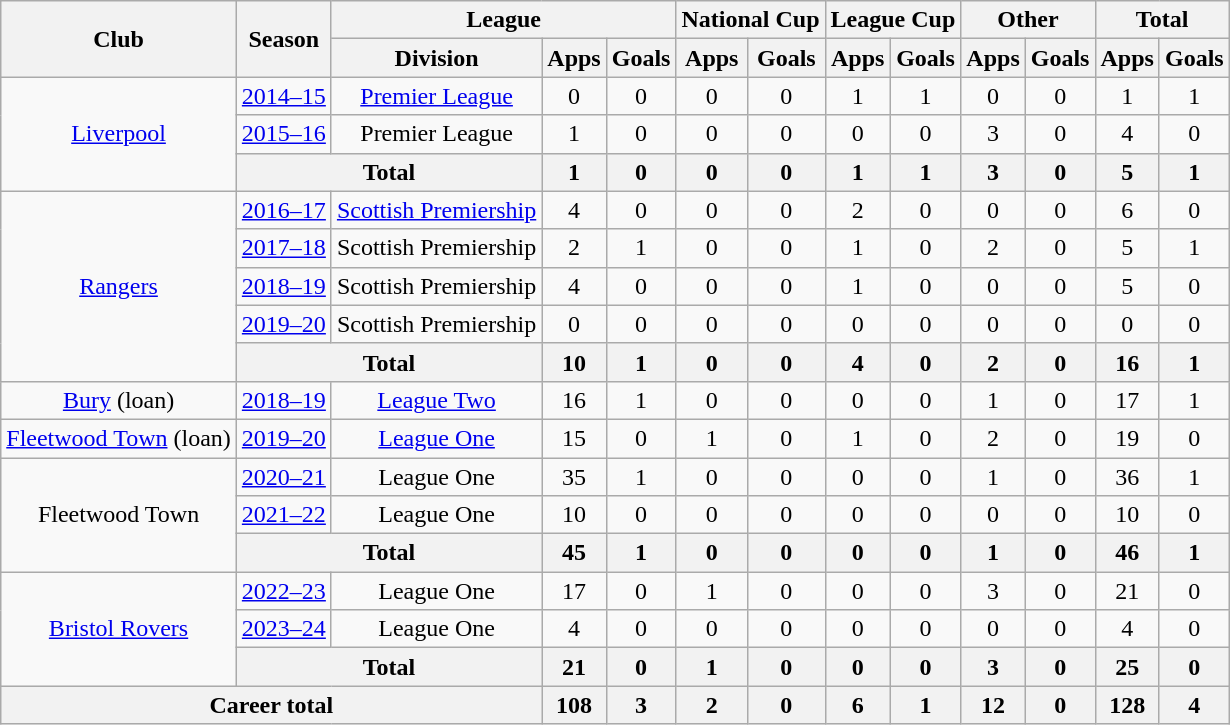<table class=wikitable style="text-align: center;">
<tr>
<th rowspan=2>Club</th>
<th rowspan=2>Season</th>
<th colspan=3>League</th>
<th colspan=2>National Cup</th>
<th colspan=2>League Cup</th>
<th colspan=2>Other</th>
<th colspan=2>Total</th>
</tr>
<tr>
<th>Division</th>
<th>Apps</th>
<th>Goals</th>
<th>Apps</th>
<th>Goals</th>
<th>Apps</th>
<th>Goals</th>
<th>Apps</th>
<th>Goals</th>
<th>Apps</th>
<th>Goals</th>
</tr>
<tr>
<td rowspan=3><a href='#'>Liverpool</a></td>
<td><a href='#'>2014–15</a></td>
<td><a href='#'>Premier League</a></td>
<td>0</td>
<td>0</td>
<td>0</td>
<td>0</td>
<td>1</td>
<td>1</td>
<td>0</td>
<td>0</td>
<td>1</td>
<td>1</td>
</tr>
<tr>
<td><a href='#'>2015–16</a></td>
<td>Premier League</td>
<td>1</td>
<td>0</td>
<td>0</td>
<td>0</td>
<td>0</td>
<td>0</td>
<td>3</td>
<td>0</td>
<td>4</td>
<td>0</td>
</tr>
<tr>
<th colspan=2>Total</th>
<th>1</th>
<th>0</th>
<th>0</th>
<th>0</th>
<th>1</th>
<th>1</th>
<th>3</th>
<th>0</th>
<th>5</th>
<th>1</th>
</tr>
<tr>
<td rowspan=5><a href='#'>Rangers</a></td>
<td><a href='#'>2016–17</a></td>
<td><a href='#'>Scottish Premiership</a></td>
<td>4</td>
<td>0</td>
<td>0</td>
<td>0</td>
<td>2</td>
<td>0</td>
<td>0</td>
<td>0</td>
<td>6</td>
<td>0</td>
</tr>
<tr>
<td><a href='#'>2017–18</a></td>
<td>Scottish Premiership</td>
<td>2</td>
<td>1</td>
<td>0</td>
<td>0</td>
<td>1</td>
<td>0</td>
<td>2</td>
<td>0</td>
<td>5</td>
<td>1</td>
</tr>
<tr>
<td><a href='#'>2018–19</a></td>
<td>Scottish Premiership</td>
<td>4</td>
<td>0</td>
<td>0</td>
<td>0</td>
<td>1</td>
<td>0</td>
<td>0</td>
<td>0</td>
<td>5</td>
<td>0</td>
</tr>
<tr>
<td><a href='#'>2019–20</a></td>
<td>Scottish Premiership</td>
<td>0</td>
<td>0</td>
<td>0</td>
<td>0</td>
<td>0</td>
<td>0</td>
<td>0</td>
<td>0</td>
<td>0</td>
<td>0</td>
</tr>
<tr>
<th colspan=2>Total</th>
<th>10</th>
<th>1</th>
<th>0</th>
<th>0</th>
<th>4</th>
<th>0</th>
<th>2</th>
<th>0</th>
<th>16</th>
<th>1</th>
</tr>
<tr>
<td><a href='#'>Bury</a> (loan)</td>
<td><a href='#'>2018–19</a></td>
<td><a href='#'>League Two</a></td>
<td>16</td>
<td>1</td>
<td>0</td>
<td>0</td>
<td>0</td>
<td>0</td>
<td>1</td>
<td>0</td>
<td>17</td>
<td>1</td>
</tr>
<tr>
<td><a href='#'>Fleetwood Town</a> (loan)</td>
<td><a href='#'>2019–20</a></td>
<td><a href='#'>League One</a></td>
<td>15</td>
<td>0</td>
<td>1</td>
<td>0</td>
<td>1</td>
<td>0</td>
<td>2</td>
<td>0</td>
<td>19</td>
<td>0</td>
</tr>
<tr>
<td rowspan="3">Fleetwood Town</td>
<td><a href='#'>2020–21</a></td>
<td>League One</td>
<td>35</td>
<td>1</td>
<td>0</td>
<td>0</td>
<td>0</td>
<td>0</td>
<td>1</td>
<td>0</td>
<td>36</td>
<td>1</td>
</tr>
<tr>
<td><a href='#'>2021–22</a></td>
<td>League One</td>
<td>10</td>
<td>0</td>
<td>0</td>
<td>0</td>
<td>0</td>
<td>0</td>
<td>0</td>
<td>0</td>
<td>10</td>
<td>0</td>
</tr>
<tr>
<th colspan="2">Total</th>
<th>45</th>
<th>1</th>
<th>0</th>
<th>0</th>
<th>0</th>
<th>0</th>
<th>1</th>
<th>0</th>
<th>46</th>
<th>1</th>
</tr>
<tr>
<td rowspan="3"><a href='#'>Bristol Rovers</a></td>
<td><a href='#'>2022–23</a></td>
<td>League One</td>
<td>17</td>
<td>0</td>
<td>1</td>
<td>0</td>
<td>0</td>
<td>0</td>
<td>3</td>
<td>0</td>
<td>21</td>
<td>0</td>
</tr>
<tr>
<td><a href='#'>2023–24</a></td>
<td>League One</td>
<td>4</td>
<td>0</td>
<td>0</td>
<td>0</td>
<td>0</td>
<td>0</td>
<td>0</td>
<td>0</td>
<td>4</td>
<td>0</td>
</tr>
<tr>
<th colspan="2">Total</th>
<th>21</th>
<th>0</th>
<th>1</th>
<th>0</th>
<th>0</th>
<th>0</th>
<th>3</th>
<th>0</th>
<th>25</th>
<th>0</th>
</tr>
<tr>
<th colspan=3>Career total</th>
<th>108</th>
<th>3</th>
<th>2</th>
<th>0</th>
<th>6</th>
<th>1</th>
<th>12</th>
<th>0</th>
<th>128</th>
<th>4</th>
</tr>
</table>
